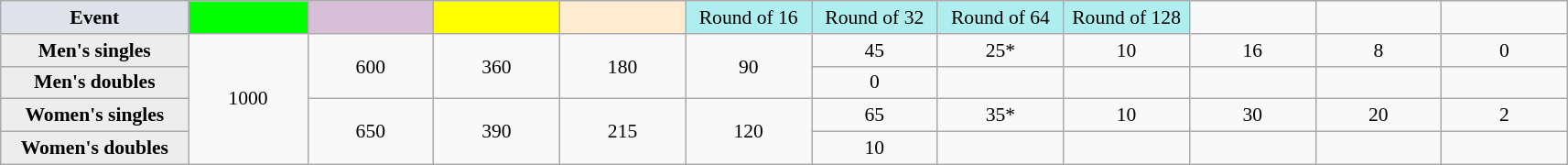<table class=wikitable style=font-size:90%;text-align:center>
<tr>
<td style="width:130px; background:#dfe2e9;"><strong>Event</strong></td>
<td style="width:80px; background:lime;"></td>
<td style="width:85px; background:thistle;"></td>
<td style="width:85px; background:#ff0;"></td>
<td style="width:85px; background:#ffebcd;"></td>
<td style="width:85px; background:#afeeee;">Round of 16</td>
<td style="width:85px; background:#afeeee;">Round of 32</td>
<td style="width:85px; background:#afeeee;">Round of 64</td>
<td style="width:85px; background:#afeeee;">Round of 128</td>
<td width=85></td>
<td width=85></td>
<td width=85></td>
</tr>
<tr>
<th style="background:#ededed;">Men's singles</th>
<td rowspan=4>1000</td>
<td rowspan=2>600</td>
<td rowspan=2>360</td>
<td rowspan=2>180</td>
<td rowspan=2>90</td>
<td>45</td>
<td>25*</td>
<td>10</td>
<td>16</td>
<td>8</td>
<td>0</td>
</tr>
<tr>
<th style="background:#ededed;">Men's doubles</th>
<td>0</td>
<td></td>
<td></td>
<td></td>
<td></td>
<td></td>
</tr>
<tr>
<th style="background:#ededed;">Women's singles</th>
<td rowspan=2>650</td>
<td rowspan=2>390</td>
<td rowspan=2>215</td>
<td rowspan=2>120</td>
<td>65</td>
<td>35*</td>
<td>10</td>
<td>30</td>
<td>20</td>
<td>2</td>
</tr>
<tr>
<th style="background:#ededed;">Women's doubles</th>
<td>10</td>
<td></td>
<td></td>
<td></td>
<td></td>
<td></td>
</tr>
</table>
